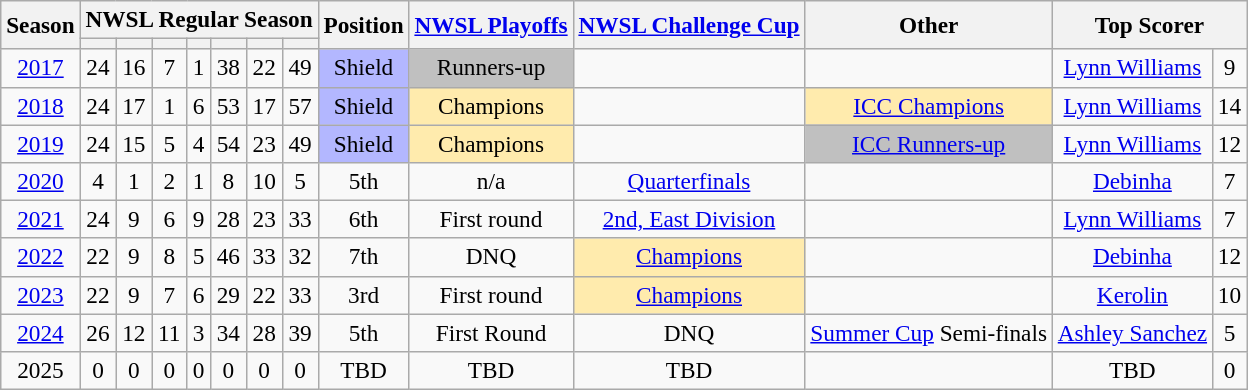<table class="wikitable sortable" style="text-align: center; font-size:97%">
<tr>
<th scope="col" rowspan="2">Season</th>
<th colspan="7" class="unsortable">NWSL Regular Season</th>
<th scope="col" rowspan="2" class="unsortable">Position</th>
<th scope="col" rowspan=2 class="unsortable"><a href='#'>NWSL Playoffs</a></th>
<th scope="col" rowspan=2 class="unsortable"><a href='#'>NWSL Challenge Cup</a></th>
<th scope="col" rowspan=2 class="unsortable">Other</th>
<th scope="col" rowspan=2 colspan=4 class="unsortable">Top Scorer</th>
</tr>
<tr>
<th></th>
<th></th>
<th></th>
<th></th>
<th></th>
<th></th>
<th></th>
</tr>
<tr>
<td><a href='#'>2017</a></td>
<td>24</td>
<td>16</td>
<td>7</td>
<td>1</td>
<td>38</td>
<td>22</td>
<td>49</td>
<td bgcolor="B3B7FF">Shield</td>
<td bgcolor=silver>Runners-up</td>
<td></td>
<td></td>
<td> <a href='#'>Lynn Williams</a></td>
<td>9</td>
</tr>
<tr>
<td><a href='#'>2018</a></td>
<td>24</td>
<td>17</td>
<td>1</td>
<td>6</td>
<td>53</td>
<td>17</td>
<td>57</td>
<td bgcolor="B3B7FF">Shield</td>
<td bgcolor="FFEBAD">Champions</td>
<td></td>
<td bgcolor="FFEBAD"><a href='#'>ICC Champions</a></td>
<td> <a href='#'>Lynn Williams</a></td>
<td>14</td>
</tr>
<tr>
<td><a href='#'>2019</a></td>
<td>24</td>
<td>15</td>
<td>5</td>
<td>4</td>
<td>54</td>
<td>23</td>
<td>49</td>
<td bgcolor="B3B7FF">Shield</td>
<td bgcolor="FFEBAD">Champions</td>
<td></td>
<td bgcolor=silver><a href='#'>ICC Runners-up</a></td>
<td> <a href='#'>Lynn Williams</a></td>
<td>12</td>
</tr>
<tr>
<td><a href='#'>2020</a></td>
<td>4</td>
<td>1</td>
<td>2</td>
<td>1</td>
<td>8</td>
<td>10</td>
<td>5</td>
<td>5th</td>
<td>n/a</td>
<td><a href='#'>Quarterfinals</a></td>
<td></td>
<td> <a href='#'>Debinha</a></td>
<td>7</td>
</tr>
<tr>
<td><a href='#'>2021</a></td>
<td>24</td>
<td>9</td>
<td>6</td>
<td>9</td>
<td>28</td>
<td>23</td>
<td>33</td>
<td>6th</td>
<td>First round</td>
<td><a href='#'>2nd, East Division</a></td>
<td></td>
<td> <a href='#'>Lynn Williams</a></td>
<td>7</td>
</tr>
<tr>
<td><a href='#'>2022</a></td>
<td>22</td>
<td>9</td>
<td>8</td>
<td>5</td>
<td>46</td>
<td>33</td>
<td>32</td>
<td>7th</td>
<td>DNQ</td>
<td bgcolor="FFEBAD"><a href='#'>Champions</a></td>
<td></td>
<td> <a href='#'>Debinha</a></td>
<td>12</td>
</tr>
<tr>
<td><a href='#'>2023</a></td>
<td>22</td>
<td>9</td>
<td>7</td>
<td>6</td>
<td>29</td>
<td>22</td>
<td>33</td>
<td>3rd</td>
<td>First round</td>
<td bgcolor="FFEBAD"><a href='#'>Champions</a></td>
<td></td>
<td> <a href='#'>Kerolin</a></td>
<td>10</td>
</tr>
<tr>
<td><a href='#'>2024</a></td>
<td>26</td>
<td>12</td>
<td>11</td>
<td>3</td>
<td>34</td>
<td>28</td>
<td>39</td>
<td>5th</td>
<td>First Round</td>
<td>DNQ</td>
<td><a href='#'>Summer Cup</a> Semi-finals</td>
<td> <a href='#'>Ashley Sanchez</a></td>
<td>5</td>
</tr>
<tr>
<td>2025</td>
<td>0</td>
<td>0</td>
<td>0</td>
<td>0</td>
<td>0</td>
<td>0</td>
<td>0</td>
<td>TBD</td>
<td>TBD</td>
<td>TBD</td>
<td></td>
<td>TBD</td>
<td>0</td>
</tr>
</table>
